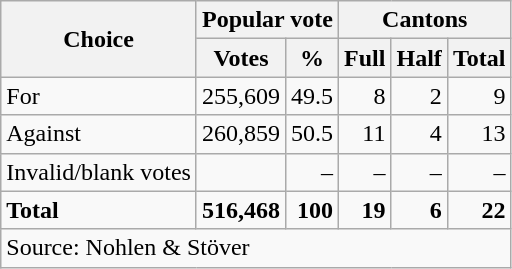<table class=wikitable style=text-align:right>
<tr>
<th rowspan=2>Choice</th>
<th colspan=2>Popular vote</th>
<th colspan=3>Cantons</th>
</tr>
<tr>
<th>Votes</th>
<th>%</th>
<th>Full</th>
<th>Half</th>
<th>Total</th>
</tr>
<tr>
<td align=left>For</td>
<td>255,609</td>
<td>49.5</td>
<td>8</td>
<td>2</td>
<td>9</td>
</tr>
<tr>
<td align=left>Against</td>
<td>260,859</td>
<td>50.5</td>
<td>11</td>
<td>4</td>
<td>13</td>
</tr>
<tr>
<td align=left>Invalid/blank votes</td>
<td></td>
<td>–</td>
<td>–</td>
<td>–</td>
<td>–</td>
</tr>
<tr>
<td align=left><strong>Total</strong></td>
<td><strong>516,468</strong></td>
<td><strong>100</strong></td>
<td><strong>19</strong></td>
<td><strong>6</strong></td>
<td><strong>22</strong></td>
</tr>
<tr>
<td align=left colspan=6>Source: Nohlen & Stöver</td>
</tr>
</table>
